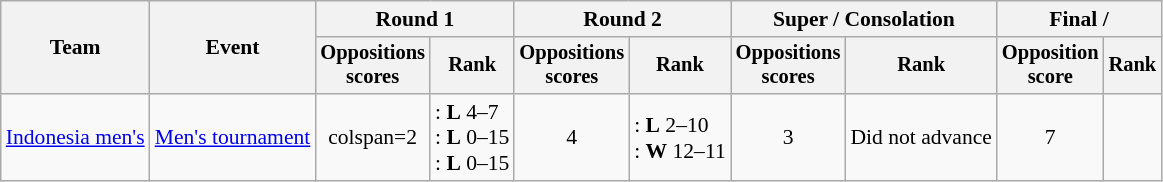<table class=wikitable style="font-size:90%; text-align:center;">
<tr>
<th rowspan=2>Team</th>
<th rowspan=2>Event</th>
<th colspan=2>Round 1</th>
<th colspan=2>Round 2</th>
<th colspan=2>Super / Consolation</th>
<th colspan=2>Final / </th>
</tr>
<tr style=font-size:95%>
<th>Oppositions<br> scores</th>
<th>Rank</th>
<th>Oppositions<br> scores</th>
<th>Rank</th>
<th>Oppositions<br> scores</th>
<th>Rank</th>
<th>Opposition<br> score</th>
<th>Rank</th>
</tr>
<tr>
<td align=left><a href='#'>Indonesia men's</a></td>
<td align=left><a href='#'>Men's tournament</a></td>
<td>colspan=2 </td>
<td align=left>: <strong>L</strong> 4–7<br>: <strong>L</strong> 0–15<br>: <strong>L</strong> 0–15</td>
<td>4</td>
<td align=left>: <strong>L</strong> 2–10<br>: <strong>W</strong> 12–11</td>
<td>3</td>
<td>Did not advance</td>
<td>7</td>
</tr>
</table>
